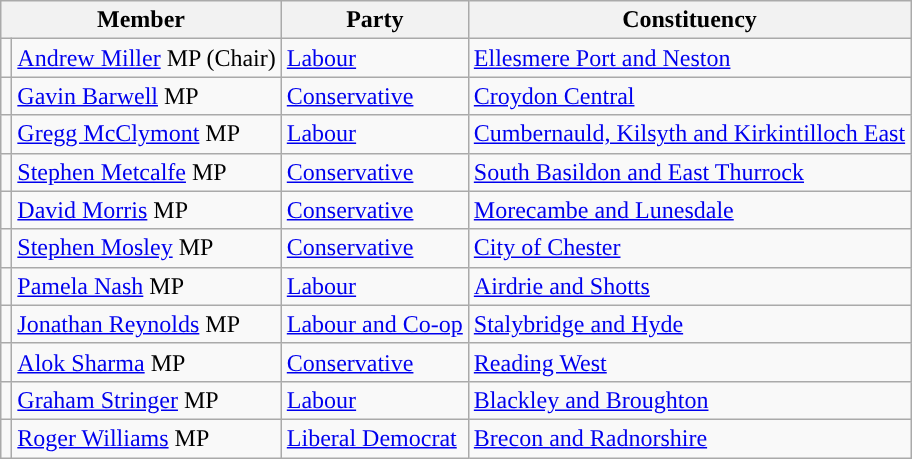<table class="wikitable">
<tr>
<th colspan="2" valign="top">Member</th>
<th valign="top">Party</th>
<th valign="top">Constituency</th>
</tr>
<tr>
<td style="color:inherit;background:"></td>
<td><a href='#'>Andrew Miller</a> MP (Chair)</td>
<td><a href='#'>Labour</a></td>
<td><a href='#'>Ellesmere Port and Neston</a></td>
</tr>
<tr>
<td style="color:inherit;background:"></td>
<td><a href='#'>Gavin Barwell</a> MP</td>
<td><a href='#'>Conservative</a></td>
<td><a href='#'>Croydon Central</a></td>
</tr>
<tr>
<td style="color:inherit;background:"></td>
<td><a href='#'>Gregg McClymont</a> MP</td>
<td><a href='#'>Labour</a></td>
<td><a href='#'>Cumbernauld, Kilsyth and Kirkintilloch East</a></td>
</tr>
<tr>
<td style="color:inherit;background:"></td>
<td><a href='#'>Stephen Metcalfe</a> MP</td>
<td><a href='#'>Conservative</a></td>
<td><a href='#'>South Basildon and East Thurrock</a></td>
</tr>
<tr>
<td style="color:inherit;background:"></td>
<td><a href='#'>David Morris</a> MP</td>
<td><a href='#'>Conservative</a></td>
<td><a href='#'>Morecambe and Lunesdale</a></td>
</tr>
<tr>
<td style="color:inherit;background:"></td>
<td><a href='#'>Stephen Mosley</a> MP</td>
<td><a href='#'>Conservative</a></td>
<td><a href='#'>City of Chester</a></td>
</tr>
<tr>
<td style="color:inherit;background:"></td>
<td><a href='#'>Pamela Nash</a> MP</td>
<td><a href='#'>Labour</a></td>
<td><a href='#'>Airdrie and Shotts</a></td>
</tr>
<tr>
<td style="color:inherit;background:"></td>
<td><a href='#'>Jonathan Reynolds</a> MP</td>
<td><a href='#'>Labour and Co-op</a></td>
<td><a href='#'>Stalybridge and Hyde</a></td>
</tr>
<tr>
<td style="color:inherit;background:"></td>
<td><a href='#'>Alok Sharma</a> MP</td>
<td><a href='#'>Conservative</a></td>
<td><a href='#'>Reading West</a></td>
</tr>
<tr>
<td style="color:inherit;background:"></td>
<td><a href='#'>Graham Stringer</a> MP</td>
<td><a href='#'>Labour</a></td>
<td><a href='#'>Blackley and Broughton</a></td>
</tr>
<tr>
<td style="color:inherit;background:"></td>
<td><a href='#'>Roger Williams</a> MP</td>
<td><a href='#'>Liberal Democrat</a></td>
<td><a href='#'>Brecon and Radnorshire</a></td>
</tr>
</table>
